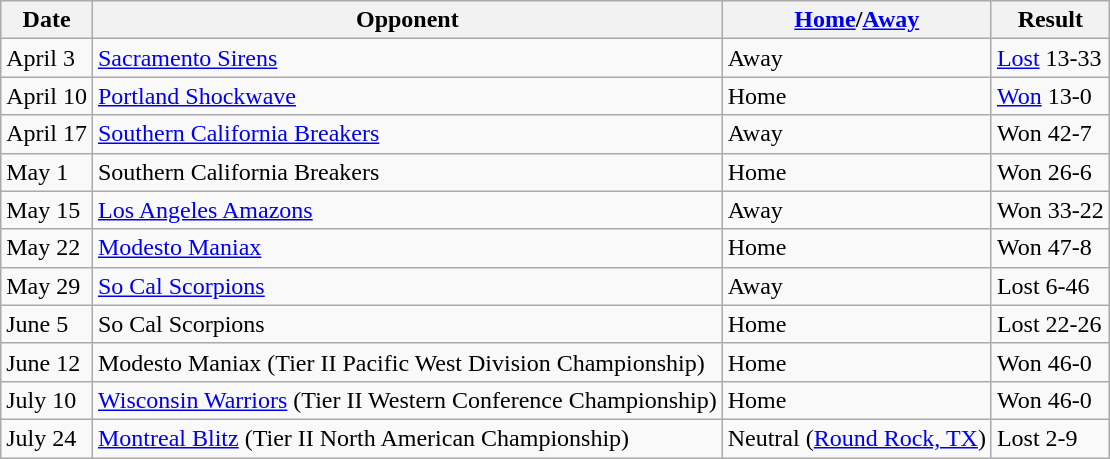<table class="wikitable">
<tr>
<th>Date</th>
<th>Opponent</th>
<th><a href='#'>Home</a>/<a href='#'>Away</a></th>
<th>Result</th>
</tr>
<tr>
<td>April 3</td>
<td><a href='#'>Sacramento Sirens</a></td>
<td>Away</td>
<td><a href='#'>Lost</a> 13-33</td>
</tr>
<tr>
<td>April 10</td>
<td><a href='#'>Portland Shockwave</a></td>
<td>Home</td>
<td><a href='#'>Won</a> 13-0</td>
</tr>
<tr>
<td>April 17</td>
<td><a href='#'>Southern California Breakers</a></td>
<td>Away</td>
<td>Won 42-7</td>
</tr>
<tr>
<td>May 1</td>
<td>Southern California Breakers</td>
<td>Home</td>
<td>Won 26-6</td>
</tr>
<tr>
<td>May 15</td>
<td><a href='#'>Los Angeles Amazons</a></td>
<td>Away</td>
<td>Won 33-22</td>
</tr>
<tr>
<td>May 22</td>
<td><a href='#'>Modesto Maniax</a></td>
<td>Home</td>
<td>Won 47-8</td>
</tr>
<tr>
<td>May 29</td>
<td><a href='#'>So Cal Scorpions</a></td>
<td>Away</td>
<td>Lost 6-46</td>
</tr>
<tr>
<td>June 5</td>
<td>So Cal Scorpions</td>
<td>Home</td>
<td>Lost 22-26</td>
</tr>
<tr>
<td>June 12</td>
<td>Modesto Maniax (Tier II Pacific West Division Championship)</td>
<td>Home</td>
<td>Won 46-0</td>
</tr>
<tr>
<td>July 10</td>
<td><a href='#'>Wisconsin Warriors</a> (Tier II Western Conference Championship)</td>
<td>Home</td>
<td>Won 46-0</td>
</tr>
<tr>
<td>July 24</td>
<td><a href='#'>Montreal Blitz</a> (Tier II North American Championship)</td>
<td>Neutral (<a href='#'>Round Rock, TX</a>)</td>
<td>Lost 2-9</td>
</tr>
</table>
